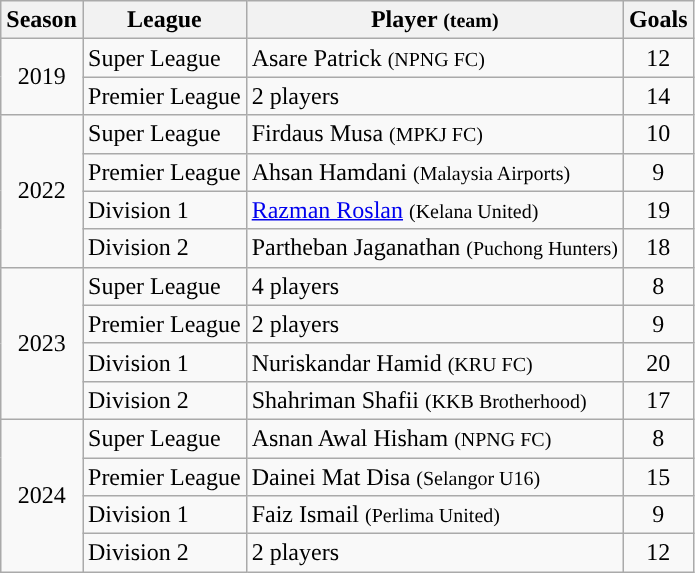<table class="wikitable sortable">
<tr>
<th>Season</th>
<th>League</th>
<th>Player <small>(team)</small></th>
<th>Goals</th>
</tr>
<tr>
<td rowspan="2" align='center'>2019</td>
<td>Super League</td>
<td>Asare Patrick <small>(NPNG FC)</small></td>
<td align='center'>12</td>
</tr>
<tr>
<td>Premier League</td>
<td>2 players</td>
<td align='center'>14</td>
</tr>
<tr>
<td rowspan="4" align='center'>2022</td>
<td>Super League</td>
<td>Firdaus Musa <small>(MPKJ FC)</small></td>
<td align='center'>10</td>
</tr>
<tr>
<td>Premier League</td>
<td>Ahsan Hamdani <small>(Malaysia Airports)</small></td>
<td align='center'>9</td>
</tr>
<tr>
<td>Division 1</td>
<td><a href='#'>Razman Roslan</a> <small>(Kelana United)</small></td>
<td align='center'>19</td>
</tr>
<tr>
<td>Division 2</td>
<td>Partheban Jaganathan <small>(Puchong Hunters)</small></td>
<td align='center'>18</td>
</tr>
<tr>
<td rowspan="4" align='center'>2023</td>
<td>Super League</td>
<td>4 players</td>
<td align='center'>8</td>
</tr>
<tr>
<td>Premier League</td>
<td>2 players</td>
<td align='center'>9</td>
</tr>
<tr>
<td>Division 1</td>
<td>Nuriskandar Hamid <small>(KRU FC)</small></td>
<td align='center'>20</td>
</tr>
<tr>
<td>Division 2</td>
<td>Shahriman Shafii <small>(KKB Brotherhood)</small></td>
<td align='center'>17</td>
</tr>
<tr>
<td rowspan="4" align='center'>2024</td>
<td>Super League</td>
<td>Asnan Awal Hisham <small>(NPNG FC)</small></td>
<td align='center'>8</td>
</tr>
<tr>
<td>Premier League</td>
<td>Dainei Mat Disa <small>(Selangor U16)</small></td>
<td align='center'>15</td>
</tr>
<tr>
<td>Division 1</td>
<td>Faiz Ismail <small>(Perlima United)</small></td>
<td align='center'>9</td>
</tr>
<tr>
<td>Division 2</td>
<td>2 players</td>
<td align='center'>12</td>
</tr>
</table>
